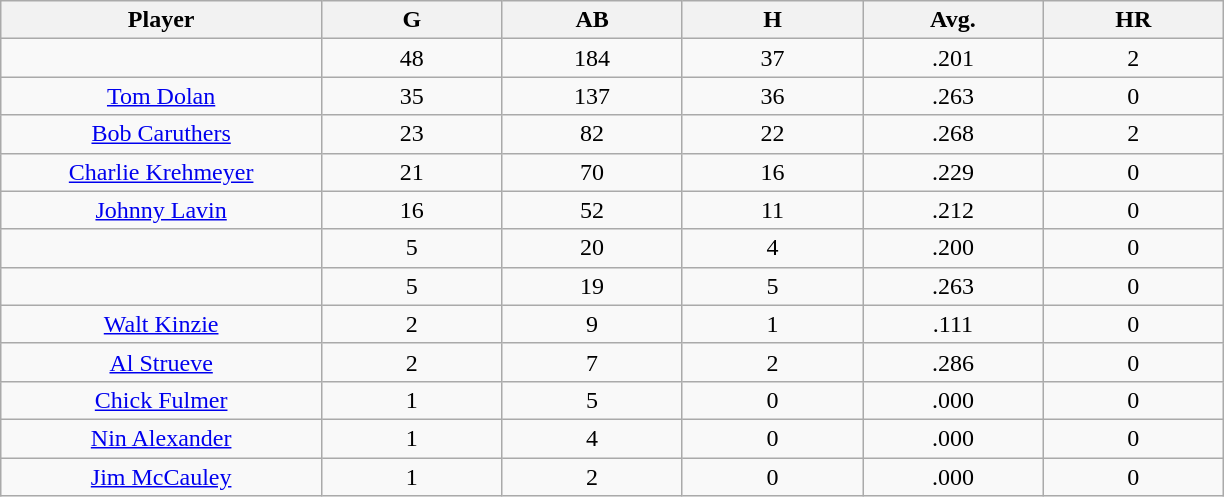<table class="wikitable sortable">
<tr>
<th bgcolor="#DDDDFF" width="16%">Player</th>
<th bgcolor="#DDDDFF" width="9%">G</th>
<th bgcolor="#DDDDFF" width="9%">AB</th>
<th bgcolor="#DDDDFF" width="9%">H</th>
<th bgcolor="#DDDDFF" width="9%">Avg.</th>
<th bgcolor="#DDDDFF" width="9%">HR</th>
</tr>
<tr align="center">
<td></td>
<td>48</td>
<td>184</td>
<td>37</td>
<td>.201</td>
<td>2</td>
</tr>
<tr align="center">
<td><a href='#'>Tom Dolan</a></td>
<td>35</td>
<td>137</td>
<td>36</td>
<td>.263</td>
<td>0</td>
</tr>
<tr align=center>
<td><a href='#'>Bob Caruthers</a></td>
<td>23</td>
<td>82</td>
<td>22</td>
<td>.268</td>
<td>2</td>
</tr>
<tr align=center>
<td><a href='#'>Charlie Krehmeyer</a></td>
<td>21</td>
<td>70</td>
<td>16</td>
<td>.229</td>
<td>0</td>
</tr>
<tr align=center>
<td><a href='#'>Johnny Lavin</a></td>
<td>16</td>
<td>52</td>
<td>11</td>
<td>.212</td>
<td>0</td>
</tr>
<tr align=center>
<td></td>
<td>5</td>
<td>20</td>
<td>4</td>
<td>.200</td>
<td>0</td>
</tr>
<tr align="center">
<td></td>
<td>5</td>
<td>19</td>
<td>5</td>
<td>.263</td>
<td>0</td>
</tr>
<tr align="center">
<td><a href='#'>Walt Kinzie</a></td>
<td>2</td>
<td>9</td>
<td>1</td>
<td>.111</td>
<td>0</td>
</tr>
<tr align=center>
<td><a href='#'>Al Strueve</a></td>
<td>2</td>
<td>7</td>
<td>2</td>
<td>.286</td>
<td>0</td>
</tr>
<tr align=center>
<td><a href='#'>Chick Fulmer</a></td>
<td>1</td>
<td>5</td>
<td>0</td>
<td>.000</td>
<td>0</td>
</tr>
<tr align=center>
<td><a href='#'>Nin Alexander</a></td>
<td>1</td>
<td>4</td>
<td>0</td>
<td>.000</td>
<td>0</td>
</tr>
<tr align=center>
<td><a href='#'>Jim McCauley</a></td>
<td>1</td>
<td>2</td>
<td>0</td>
<td>.000</td>
<td>0</td>
</tr>
</table>
